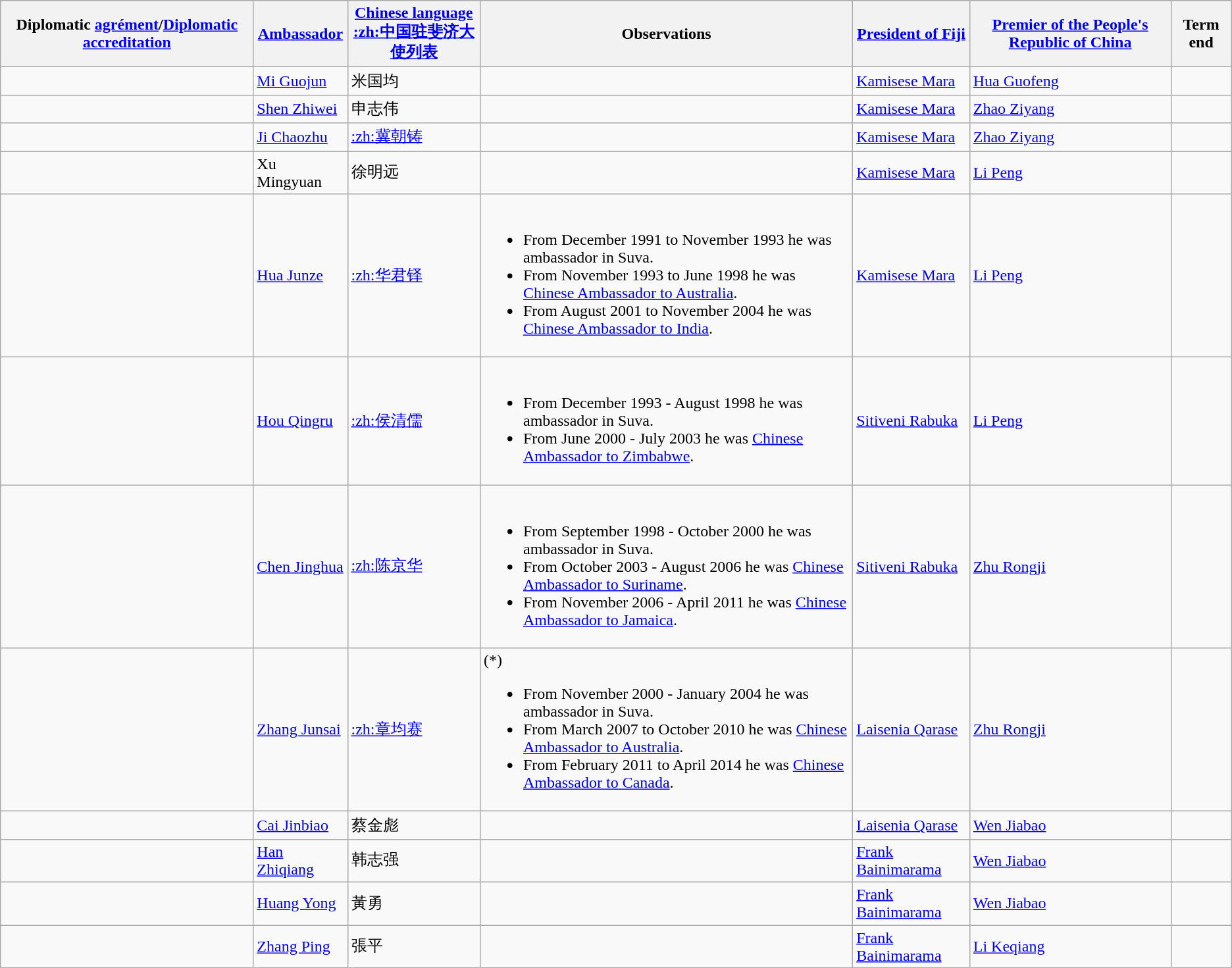<table class="wikitable sortable">
<tr>
<th>Diplomatic <a href='#'>agrément</a>/<a href='#'>Diplomatic accreditation</a></th>
<th><a href='#'>Ambassador</a></th>
<th><a href='#'>Chinese language</a><br><a href='#'>:zh:中国驻斐济大使列表</a></th>
<th>Observations</th>
<th><a href='#'>President of Fiji</a></th>
<th><a href='#'>Premier of the People's Republic of China</a></th>
<th>Term end</th>
</tr>
<tr>
<td></td>
<td><a href='#'>Mi Guojun</a></td>
<td>米国均</td>
<td></td>
<td><a href='#'>Kamisese Mara</a></td>
<td><a href='#'>Hua Guofeng</a></td>
<td></td>
</tr>
<tr>
<td></td>
<td><a href='#'>Shen Zhiwei</a></td>
<td>申志伟</td>
<td></td>
<td><a href='#'>Kamisese Mara</a></td>
<td><a href='#'>Zhao Ziyang</a></td>
<td></td>
</tr>
<tr>
<td></td>
<td><a href='#'>Ji Chaozhu</a></td>
<td><a href='#'>:zh:冀朝铸</a></td>
<td></td>
<td><a href='#'>Kamisese Mara</a></td>
<td><a href='#'>Zhao Ziyang</a></td>
<td></td>
</tr>
<tr>
<td></td>
<td>Xu Mingyuan</td>
<td>徐明远</td>
<td></td>
<td><a href='#'>Kamisese Mara</a></td>
<td><a href='#'>Li Peng</a></td>
<td></td>
</tr>
<tr>
<td></td>
<td><a href='#'>Hua Junze</a></td>
<td><a href='#'>:zh:华君铎</a></td>
<td><br><ul><li>From December 1991 to November 1993 he was ambassador in Suva.</li><li>From November 1993 to June 1998 he was <a href='#'>Chinese Ambassador to Australia</a>.</li><li>From August 2001 to November 2004 he was <a href='#'>Chinese Ambassador to India</a>.</li></ul></td>
<td><a href='#'>Kamisese Mara</a></td>
<td><a href='#'>Li Peng</a></td>
<td></td>
</tr>
<tr>
<td></td>
<td><a href='#'>Hou Qingru</a></td>
<td><a href='#'>:zh:侯清儒</a></td>
<td><br><ul><li>From December 1993 - August 1998 he was ambassador in Suva.</li><li>From June 2000 - July 2003 he was <a href='#'>Chinese Ambassador to Zimbabwe</a>.</li></ul></td>
<td><a href='#'>Sitiveni Rabuka</a></td>
<td><a href='#'>Li Peng</a></td>
<td></td>
</tr>
<tr>
<td></td>
<td><a href='#'>Chen Jinghua</a></td>
<td><a href='#'>:zh:陈京华</a></td>
<td><br><ul><li>From September 1998 - October 2000 he was ambassador in Suva.</li><li>From October 2003 - August 2006 he was <a href='#'>Chinese Ambassador to Suriname</a>.</li><li>From November 2006 - April 2011 he was <a href='#'>Chinese Ambassador to Jamaica</a>.</li></ul></td>
<td><a href='#'>Sitiveni Rabuka</a></td>
<td><a href='#'>Zhu Rongji</a></td>
<td></td>
</tr>
<tr>
<td></td>
<td><a href='#'>Zhang Junsai</a></td>
<td><a href='#'>:zh:章均赛</a></td>
<td>(*)<br><ul><li>From November 2000 - January 2004 he was ambassador in Suva.</li><li>From March 2007 to October 2010 he was <a href='#'>Chinese Ambassador to Australia</a>.</li><li>From February 2011 to April 2014 he was <a href='#'>Chinese Ambassador to Canada</a>.</li></ul></td>
<td><a href='#'>Laisenia Qarase</a></td>
<td><a href='#'>Zhu Rongji</a></td>
<td></td>
</tr>
<tr>
<td></td>
<td><a href='#'>Cai Jinbiao</a></td>
<td>蔡金彪</td>
<td></td>
<td><a href='#'>Laisenia Qarase</a></td>
<td><a href='#'>Wen Jiabao</a></td>
<td></td>
</tr>
<tr>
<td></td>
<td><a href='#'>Han Zhiqiang</a></td>
<td>韩志强</td>
<td></td>
<td><a href='#'>Frank Bainimarama</a></td>
<td><a href='#'>Wen Jiabao</a></td>
<td></td>
</tr>
<tr>
<td></td>
<td><a href='#'>Huang Yong</a></td>
<td>黃勇</td>
<td></td>
<td><a href='#'>Frank Bainimarama</a></td>
<td><a href='#'>Wen Jiabao</a></td>
<td></td>
</tr>
<tr>
<td></td>
<td><a href='#'>Zhang Ping</a></td>
<td>張平</td>
<td></td>
<td><a href='#'>Frank Bainimarama</a></td>
<td><a href='#'>Li Keqiang</a></td>
<td></td>
</tr>
</table>
